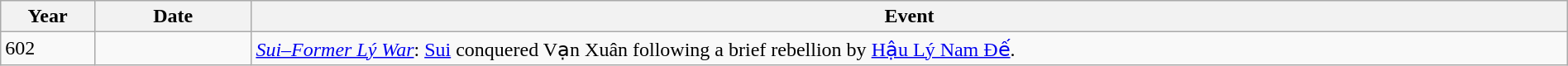<table class="wikitable" width="100%">
<tr>
<th style="width:6%">Year</th>
<th style="width:10%">Date</th>
<th>Event</th>
</tr>
<tr>
<td>602</td>
<td></td>
<td><em><a href='#'>Sui–Former Lý War</a></em>: <a href='#'>Sui</a> conquered Vạn Xuân following a brief rebellion by <a href='#'>Hậu Lý Nam Đế</a>.</td>
</tr>
</table>
